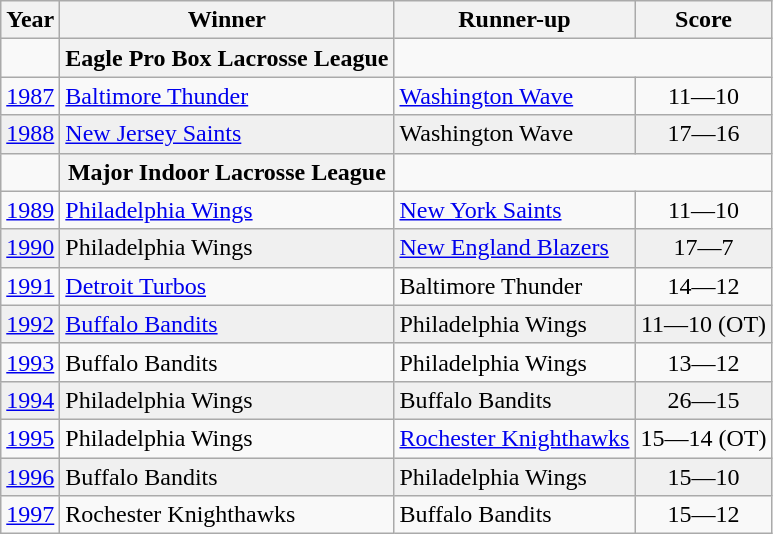<table class="wikitable">
<tr>
<th>Year</th>
<th>Winner</th>
<th>Runner-up</th>
<th>Score</th>
</tr>
<tr>
<td><th> Eagle Pro Box Lacrosse League</th></td>
</tr>
<tr>
<td><a href='#'>1987</a></td>
<td><a href='#'>Baltimore Thunder</a></td>
<td><a href='#'>Washington Wave</a></td>
<td align="center">11—10</td>
</tr>
<tr bgcolor="#f0f0f0">
<td><a href='#'>1988</a></td>
<td><a href='#'>New Jersey Saints</a></td>
<td>Washington Wave</td>
<td align="center">17—16</td>
</tr>
<tr>
<td><th> Major Indoor Lacrosse League</th></td>
</tr>
<tr>
<td><a href='#'>1989</a></td>
<td><a href='#'>Philadelphia Wings</a></td>
<td><a href='#'>New York Saints</a></td>
<td align="center">11—10</td>
</tr>
<tr bgcolor="#f0f0f0">
<td><a href='#'>1990</a></td>
<td>Philadelphia Wings</td>
<td><a href='#'>New England Blazers</a></td>
<td align="center">17—7</td>
</tr>
<tr>
<td><a href='#'>1991</a></td>
<td><a href='#'>Detroit Turbos</a></td>
<td>Baltimore Thunder</td>
<td align="center">14—12</td>
</tr>
<tr bgcolor="#f0f0f0">
<td><a href='#'>1992</a></td>
<td><a href='#'>Buffalo Bandits</a></td>
<td>Philadelphia Wings</td>
<td align="center">11—10 (OT)</td>
</tr>
<tr>
<td><a href='#'>1993</a></td>
<td>Buffalo Bandits</td>
<td>Philadelphia Wings</td>
<td align="center">13—12</td>
</tr>
<tr bgcolor="#f0f0f0">
<td><a href='#'>1994</a></td>
<td>Philadelphia Wings</td>
<td>Buffalo Bandits</td>
<td align="center">26—15</td>
</tr>
<tr>
<td><a href='#'>1995</a></td>
<td>Philadelphia Wings</td>
<td><a href='#'>Rochester Knighthawks</a></td>
<td align="center">15—14 (OT)</td>
</tr>
<tr bgcolor="#f0f0f0">
<td><a href='#'>1996</a></td>
<td>Buffalo Bandits</td>
<td>Philadelphia Wings</td>
<td align="center">15—10</td>
</tr>
<tr>
<td><a href='#'>1997</a></td>
<td>Rochester Knighthawks</td>
<td>Buffalo Bandits</td>
<td align="center">15—12</td>
</tr>
</table>
